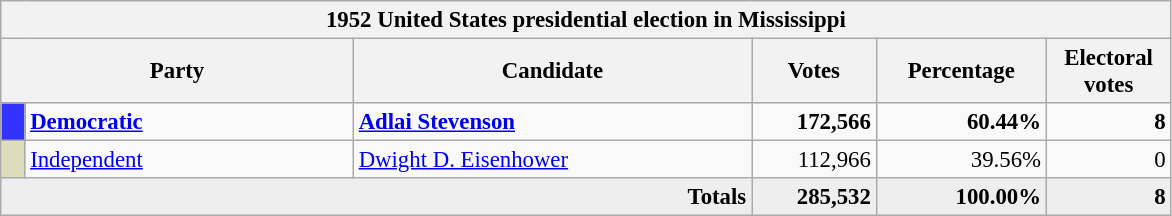<table class="wikitable" style="font-size: 95%;">
<tr>
<th colspan="6">1952 United States presidential election in Mississippi</th>
</tr>
<tr>
<th colspan="2" style="width: 15em">Party</th>
<th style="width: 17em">Candidate</th>
<th style="width: 5em">Votes</th>
<th style="width: 7em">Percentage</th>
<th style="width: 5em">Electoral votes</th>
</tr>
<tr>
<th style="background:#3333ff; width:3px;"></th>
<td style="width: 130px"><strong><a href='#'>Democratic</a></strong></td>
<td><strong><a href='#'>Adlai Stevenson</a></strong></td>
<td style="text-align:right;"><strong>172,566</strong></td>
<td style="text-align:right;"><strong>60.44%</strong></td>
<td style="text-align:right;"><strong>8</strong></td>
</tr>
<tr>
<th style="background:#DDDDBB; width:3px;"></th>
<td style="width: 130px"><a href='#'>Independent</a></td>
<td><a href='#'>Dwight D. Eisenhower</a></td>
<td style="text-align:right;">112,966</td>
<td style="text-align:right;">39.56%</td>
<td style="text-align:right;">0</td>
</tr>
<tr bgcolor="#EEEEEE">
<td colspan="3" align="right"><strong>Totals</strong></td>
<td align="right"><strong>285,532</strong></td>
<td align="right"><strong>100.00%</strong></td>
<td align="right"><strong>8</strong></td>
</tr>
</table>
